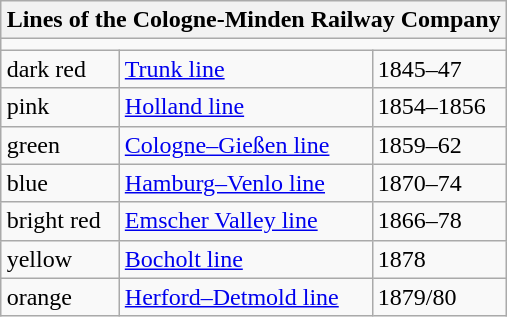<table class="wikitable" align="right">
<tr>
<th colspan="3">Lines of the Cologne-Minden Railway Company</th>
</tr>
<tr>
<td colspan="3" align="center"></td>
</tr>
<tr>
<td>dark red</td>
<td><a href='#'>Trunk line</a></td>
<td>1845–47</td>
</tr>
<tr>
<td>pink</td>
<td><a href='#'>Holland line</a></td>
<td>1854–1856</td>
</tr>
<tr>
<td>green</td>
<td><a href='#'>Cologne–Gießen line</a></td>
<td>1859–62</td>
</tr>
<tr>
<td>blue</td>
<td><a href='#'>Hamburg–Venlo line</a></td>
<td>1870–74</td>
</tr>
<tr>
<td>bright red</td>
<td><a href='#'>Emscher Valley line</a></td>
<td>1866–78</td>
</tr>
<tr>
<td>yellow</td>
<td><a href='#'>Bocholt line</a></td>
<td>1878</td>
</tr>
<tr>
<td>orange</td>
<td><a href='#'>Herford–Detmold line</a></td>
<td>1879/80</td>
</tr>
</table>
